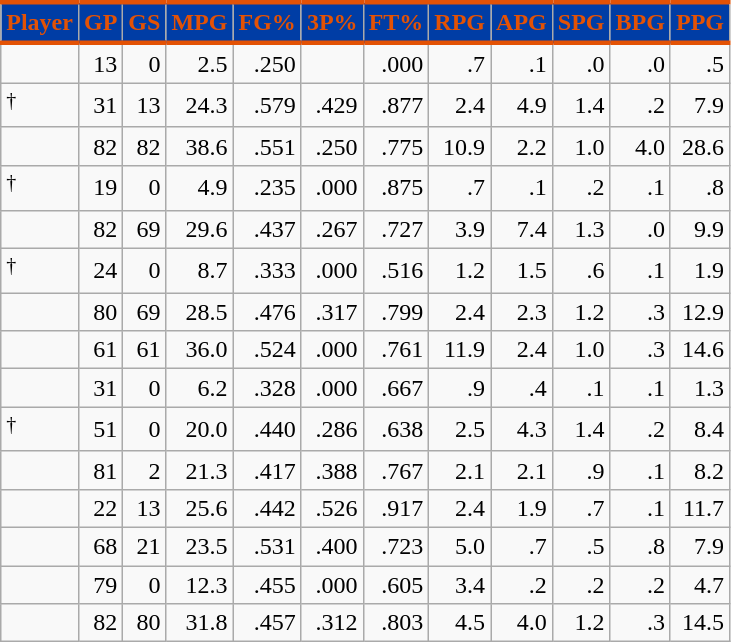<table class="wikitable sortable" style="text-align:right;">
<tr>
<th style="background:#003DA5; color:#E35205; border-top:#E35205 3px solid; border-bottom:#E35205 3px solid;">Player</th>
<th style="background:#003DA5; color:#E35205; border-top:#E35205 3px solid; border-bottom:#E35205 3px solid;">GP</th>
<th style="background:#003DA5; color:#E35205; border-top:#E35205 3px solid; border-bottom:#E35205 3px solid;">GS</th>
<th style="background:#003DA5; color:#E35205; border-top:#E35205 3px solid; border-bottom:#E35205 3px solid;">MPG</th>
<th style="background:#003DA5; color:#E35205; border-top:#E35205 3px solid; border-bottom:#E35205 3px solid;">FG%</th>
<th style="background:#003DA5; color:#E35205; border-top:#E35205 3px solid; border-bottom:#E35205 3px solid;">3P%</th>
<th style="background:#003DA5; color:#E35205; border-top:#E35205 3px solid; border-bottom:#E35205 3px solid;">FT%</th>
<th style="background:#003DA5; color:#E35205; border-top:#E35205 3px solid; border-bottom:#E35205 3px solid;">RPG</th>
<th style="background:#003DA5; color:#E35205; border-top:#E35205 3px solid; border-bottom:#E35205 3px solid;">APG</th>
<th style="background:#003DA5; color:#E35205; border-top:#E35205 3px solid; border-bottom:#E35205 3px solid;">SPG</th>
<th style="background:#003DA5; color:#E35205; border-top:#E35205 3px solid; border-bottom:#E35205 3px solid;">BPG</th>
<th style="background:#003DA5; color:#E35205; border-top:#E35205 3px solid; border-bottom:#E35205 3px solid;">PPG</th>
</tr>
<tr>
<td style="text-align:left;"></td>
<td>13</td>
<td>0</td>
<td>2.5</td>
<td>.250</td>
<td></td>
<td>.000</td>
<td>.7</td>
<td>.1</td>
<td>.0</td>
<td>.0</td>
<td>.5</td>
</tr>
<tr>
<td style="text-align:left;"><sup>†</sup></td>
<td>31</td>
<td>13</td>
<td>24.3</td>
<td>.579</td>
<td>.429</td>
<td>.877</td>
<td>2.4</td>
<td>4.9</td>
<td>1.4</td>
<td>.2</td>
<td>7.9</td>
</tr>
<tr>
<td style="text-align:left;"></td>
<td>82</td>
<td>82</td>
<td>38.6</td>
<td>.551</td>
<td>.250</td>
<td>.775</td>
<td>10.9</td>
<td>2.2</td>
<td>1.0</td>
<td>4.0</td>
<td>28.6</td>
</tr>
<tr>
<td style="text-align:left;"><sup>†</sup></td>
<td>19</td>
<td>0</td>
<td>4.9</td>
<td>.235</td>
<td>.000</td>
<td>.875</td>
<td>.7</td>
<td>.1</td>
<td>.2</td>
<td>.1</td>
<td>.8</td>
</tr>
<tr>
<td style="text-align:left;"></td>
<td>82</td>
<td>69</td>
<td>29.6</td>
<td>.437</td>
<td>.267</td>
<td>.727</td>
<td>3.9</td>
<td>7.4</td>
<td>1.3</td>
<td>.0</td>
<td>9.9</td>
</tr>
<tr>
<td style="text-align:left;"><sup>†</sup></td>
<td>24</td>
<td>0</td>
<td>8.7</td>
<td>.333</td>
<td>.000</td>
<td>.516</td>
<td>1.2</td>
<td>1.5</td>
<td>.6</td>
<td>.1</td>
<td>1.9</td>
</tr>
<tr>
<td style="text-align:left;"></td>
<td>80</td>
<td>69</td>
<td>28.5</td>
<td>.476</td>
<td>.317</td>
<td>.799</td>
<td>2.4</td>
<td>2.3</td>
<td>1.2</td>
<td>.3</td>
<td>12.9</td>
</tr>
<tr>
<td style="text-align:left;"></td>
<td>61</td>
<td>61</td>
<td>36.0</td>
<td>.524</td>
<td>.000</td>
<td>.761</td>
<td>11.9</td>
<td>2.4</td>
<td>1.0</td>
<td>.3</td>
<td>14.6</td>
</tr>
<tr>
<td style="text-align:left;"></td>
<td>31</td>
<td>0</td>
<td>6.2</td>
<td>.328</td>
<td>.000</td>
<td>.667</td>
<td>.9</td>
<td>.4</td>
<td>.1</td>
<td>.1</td>
<td>1.3</td>
</tr>
<tr>
<td style="text-align:left;"><sup>†</sup></td>
<td>51</td>
<td>0</td>
<td>20.0</td>
<td>.440</td>
<td>.286</td>
<td>.638</td>
<td>2.5</td>
<td>4.3</td>
<td>1.4</td>
<td>.2</td>
<td>8.4</td>
</tr>
<tr>
<td style="text-align:left;"></td>
<td>81</td>
<td>2</td>
<td>21.3</td>
<td>.417</td>
<td>.388</td>
<td>.767</td>
<td>2.1</td>
<td>2.1</td>
<td>.9</td>
<td>.1</td>
<td>8.2</td>
</tr>
<tr>
<td style="text-align:left;"></td>
<td>22</td>
<td>13</td>
<td>25.6</td>
<td>.442</td>
<td>.526</td>
<td>.917</td>
<td>2.4</td>
<td>1.9</td>
<td>.7</td>
<td>.1</td>
<td>11.7</td>
</tr>
<tr>
<td style="text-align:left;"></td>
<td>68</td>
<td>21</td>
<td>23.5</td>
<td>.531</td>
<td>.400</td>
<td>.723</td>
<td>5.0</td>
<td>.7</td>
<td>.5</td>
<td>.8</td>
<td>7.9</td>
</tr>
<tr>
<td style="text-align:left;"></td>
<td>79</td>
<td>0</td>
<td>12.3</td>
<td>.455</td>
<td>.000</td>
<td>.605</td>
<td>3.4</td>
<td>.2</td>
<td>.2</td>
<td>.2</td>
<td>4.7</td>
</tr>
<tr>
<td style="text-align:left;"></td>
<td>82</td>
<td>80</td>
<td>31.8</td>
<td>.457</td>
<td>.312</td>
<td>.803</td>
<td>4.5</td>
<td>4.0</td>
<td>1.2</td>
<td>.3</td>
<td>14.5</td>
</tr>
</table>
